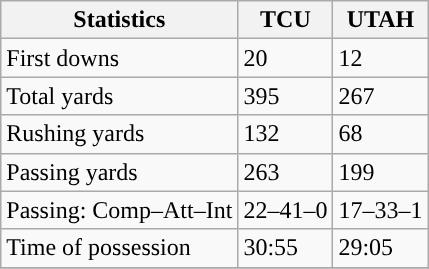<table class="wikitable" style="float: left;">
<tr>
<th>Statistics</th>
<th>TCU</th>
<th>UTAH</th>
</tr>
<tr>
<td>First downs</td>
<td>20</td>
<td>12</td>
</tr>
<tr>
<td>Total yards</td>
<td>395</td>
<td>267</td>
</tr>
<tr>
<td>Rushing yards</td>
<td>132</td>
<td>68</td>
</tr>
<tr>
<td>Passing yards</td>
<td>263</td>
<td>199</td>
</tr>
<tr>
<td>Passing: Comp–Att–Int</td>
<td>22–41–0</td>
<td>17–33–1</td>
</tr>
<tr>
<td>Time of possession</td>
<td>30:55</td>
<td>29:05</td>
</tr>
<tr>
</tr>
</table>
